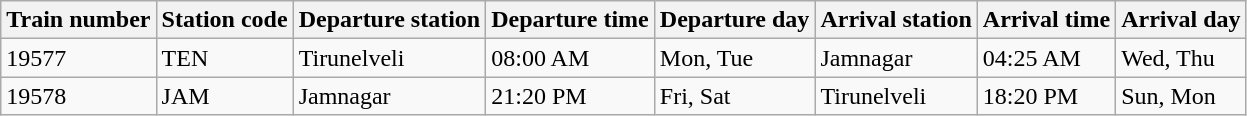<table class="wikitable">
<tr>
<th>Train number</th>
<th>Station code</th>
<th>Departure station</th>
<th>Departure time</th>
<th>Departure day</th>
<th>Arrival station</th>
<th>Arrival time</th>
<th>Arrival day</th>
</tr>
<tr>
<td>19577</td>
<td>TEN</td>
<td>Tirunelveli</td>
<td>08:00 AM</td>
<td>Mon, Tue</td>
<td>Jamnagar</td>
<td>04:25 AM</td>
<td>Wed, Thu</td>
</tr>
<tr>
<td>19578</td>
<td>JAM</td>
<td>Jamnagar</td>
<td>21:20 PM</td>
<td>Fri, Sat</td>
<td>Tirunelveli</td>
<td>18:20 PM</td>
<td>Sun, Mon</td>
</tr>
</table>
